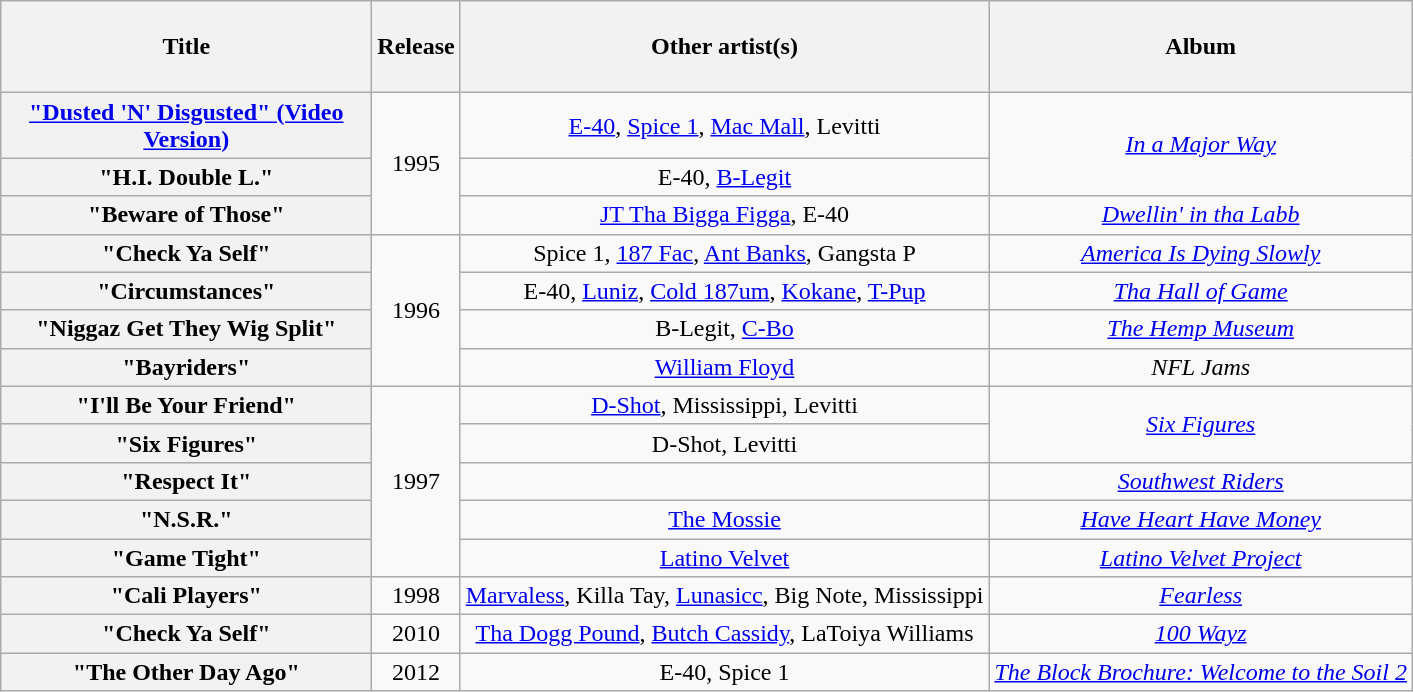<table class="wikitable plainrowheaders" style="text-align:center;">
<tr>
<th scope="col" style="width:15em;"><br>Title<br><br></th>
<th scope="col">Release</th>
<th scope="col">Other artist(s)</th>
<th scope="col">Album</th>
</tr>
<tr>
<th scope="row"><a href='#'>"Dusted 'N' Disgusted" (Video Version)</a></th>
<td rowspan=3>1995</td>
<td><a href='#'>E-40</a>, <a href='#'>Spice 1</a>, <a href='#'>Mac Mall</a>, Levitti</td>
<td rowspan=2><em><a href='#'>In a Major Way</a></em></td>
</tr>
<tr>
<th scope="row">"H.I. Double L."</th>
<td>E-40, <a href='#'>B-Legit</a></td>
</tr>
<tr>
<th scope="row">"Beware of Those"</th>
<td><a href='#'>JT Tha Bigga Figga</a>, E-40</td>
<td><em><a href='#'>Dwellin' in tha Labb</a></em></td>
</tr>
<tr>
<th scope="row">"Check Ya Self"</th>
<td rowspan=4>1996</td>
<td>Spice 1, <a href='#'>187 Fac</a>, <a href='#'>Ant Banks</a>, Gangsta P</td>
<td><em><a href='#'>America Is Dying Slowly</a></em></td>
</tr>
<tr>
<th scope="row">"Circumstances"</th>
<td>E-40, <a href='#'>Luniz</a>, <a href='#'>Cold 187um</a>, <a href='#'>Kokane</a>, <a href='#'>T-Pup</a></td>
<td><em><a href='#'>Tha Hall of Game</a></em></td>
</tr>
<tr>
<th scope="row">"Niggaz Get They Wig Split"</th>
<td>B-Legit, <a href='#'>C-Bo</a></td>
<td><em><a href='#'>The Hemp Museum</a></em></td>
</tr>
<tr>
<th scope="row">"Bayriders"</th>
<td><a href='#'>William Floyd</a></td>
<td><em>NFL Jams</em></td>
</tr>
<tr>
<th scope="row">"I'll Be Your Friend"</th>
<td rowspan=5>1997</td>
<td><a href='#'>D-Shot</a>, Mississippi, Levitti</td>
<td rowspan=2><em><a href='#'>Six Figures</a></em></td>
</tr>
<tr>
<th scope="row">"Six Figures"</th>
<td>D-Shot, Levitti</td>
</tr>
<tr>
<th scope="row">"Respect It"</th>
<td></td>
<td><em><a href='#'>Southwest Riders</a></em></td>
</tr>
<tr>
<th scope="row">"N.S.R."</th>
<td><a href='#'>The Mossie</a></td>
<td><em><a href='#'>Have Heart Have Money</a></em></td>
</tr>
<tr>
<th scope="row">"Game Tight"</th>
<td><a href='#'>Latino Velvet</a></td>
<td><em><a href='#'>Latino Velvet Project</a></em></td>
</tr>
<tr>
<th scope="row">"Cali Players"</th>
<td>1998</td>
<td><a href='#'>Marvaless</a>, Killa Tay, <a href='#'>Lunasicc</a>, Big Note, Mississippi</td>
<td><em><a href='#'>Fearless</a></em></td>
</tr>
<tr>
<th scope="row">"Check Ya Self"</th>
<td>2010</td>
<td><a href='#'>Tha Dogg Pound</a>, <a href='#'>Butch Cassidy</a>, LaToiya Williams</td>
<td><em><a href='#'>100 Wayz</a></em></td>
</tr>
<tr>
<th scope="row">"The Other Day Ago"</th>
<td>2012</td>
<td>E-40, Spice 1</td>
<td><em><a href='#'>The Block Brochure: Welcome to the Soil 2</a></em></td>
</tr>
</table>
